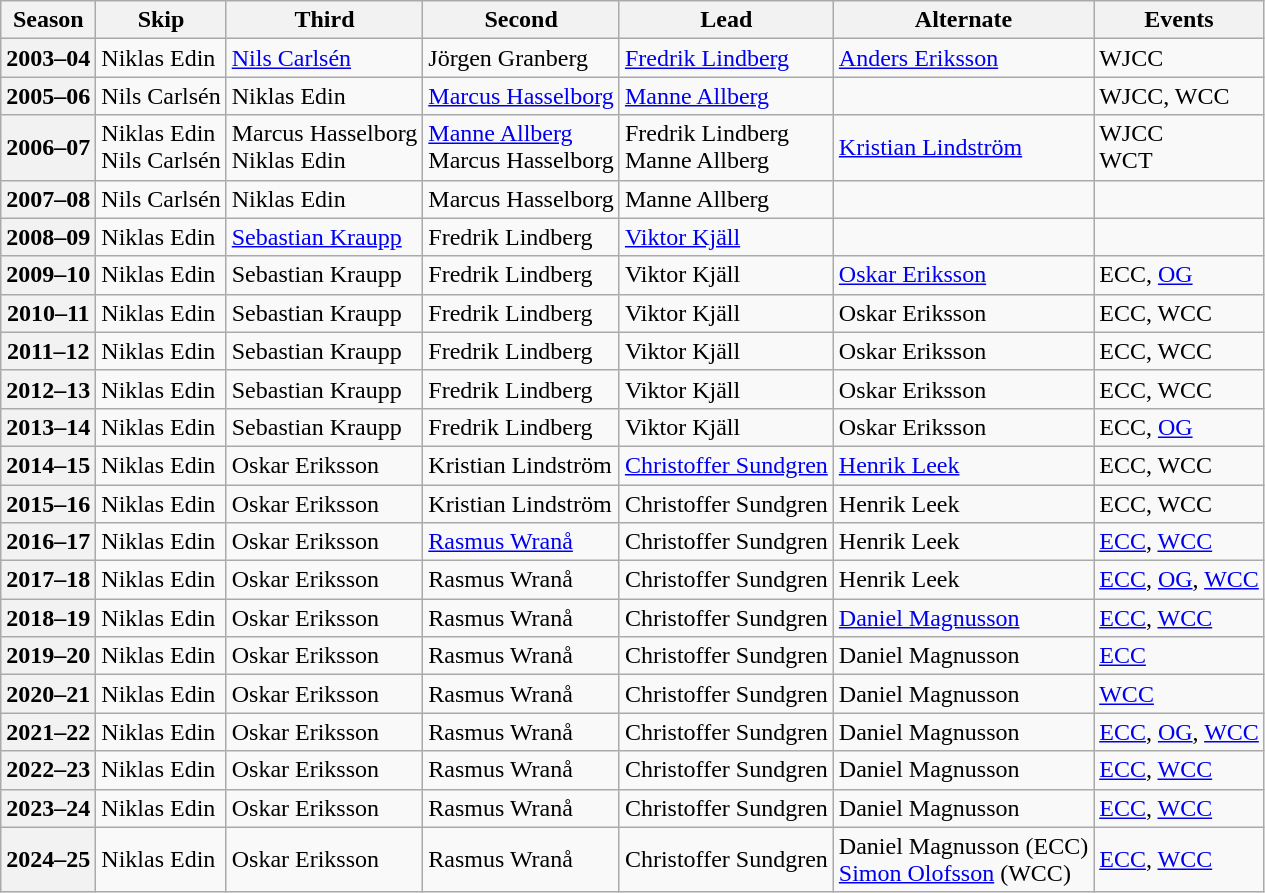<table class="wikitable">
<tr>
<th scope="col">Season</th>
<th scope="col">Skip</th>
<th scope="col">Third</th>
<th scope="col">Second</th>
<th scope="col">Lead</th>
<th scope="col">Alternate</th>
<th scope="col">Events</th>
</tr>
<tr>
<th scope="row">2003–04</th>
<td>Niklas Edin</td>
<td><a href='#'>Nils Carlsén</a></td>
<td>Jörgen Granberg</td>
<td><a href='#'>Fredrik Lindberg</a></td>
<td><a href='#'>Anders Eriksson</a></td>
<td>WJCC</td>
</tr>
<tr>
<th scope="row">2005–06</th>
<td>Nils Carlsén</td>
<td>Niklas Edin</td>
<td><a href='#'>Marcus Hasselborg</a></td>
<td><a href='#'>Manne Allberg</a></td>
<td></td>
<td>WJCC, WCC</td>
</tr>
<tr>
<th scope="row">2006–07</th>
<td>Niklas Edin <br> Nils Carlsén</td>
<td>Marcus Hasselborg <br> Niklas Edin</td>
<td><a href='#'>Manne Allberg</a> <br> Marcus Hasselborg</td>
<td>Fredrik Lindberg<br>Manne Allberg</td>
<td><a href='#'>Kristian Lindström</a></td>
<td>WJCC <br> WCT</td>
</tr>
<tr>
<th scope="row">2007–08</th>
<td>Nils Carlsén</td>
<td>Niklas Edin</td>
<td>Marcus Hasselborg</td>
<td>Manne Allberg</td>
<td></td>
<td></td>
</tr>
<tr>
<th scope="row">2008–09</th>
<td>Niklas Edin</td>
<td><a href='#'>Sebastian Kraupp</a></td>
<td>Fredrik Lindberg</td>
<td><a href='#'>Viktor Kjäll</a></td>
<td></td>
<td></td>
</tr>
<tr>
<th scope="row">2009–10</th>
<td>Niklas Edin</td>
<td>Sebastian Kraupp</td>
<td>Fredrik Lindberg</td>
<td>Viktor Kjäll</td>
<td><a href='#'>Oskar Eriksson</a></td>
<td>ECC, <a href='#'>OG</a></td>
</tr>
<tr>
<th scope="row">2010–11</th>
<td>Niklas Edin</td>
<td>Sebastian Kraupp</td>
<td>Fredrik Lindberg</td>
<td>Viktor Kjäll</td>
<td>Oskar Eriksson</td>
<td>ECC, WCC</td>
</tr>
<tr>
<th scope="row">2011–12</th>
<td>Niklas Edin</td>
<td>Sebastian Kraupp</td>
<td>Fredrik Lindberg</td>
<td>Viktor Kjäll</td>
<td>Oskar Eriksson</td>
<td>ECC, WCC</td>
</tr>
<tr>
<th scope="row">2012–13</th>
<td>Niklas Edin</td>
<td>Sebastian Kraupp</td>
<td>Fredrik Lindberg</td>
<td>Viktor Kjäll</td>
<td>Oskar Eriksson</td>
<td>ECC, WCC</td>
</tr>
<tr>
<th scope="row">2013–14</th>
<td>Niklas Edin</td>
<td>Sebastian Kraupp</td>
<td>Fredrik Lindberg</td>
<td>Viktor Kjäll</td>
<td>Oskar Eriksson</td>
<td>ECC, <a href='#'>OG</a></td>
</tr>
<tr>
<th scope="row">2014–15</th>
<td>Niklas Edin</td>
<td>Oskar Eriksson</td>
<td>Kristian Lindström</td>
<td><a href='#'>Christoffer Sundgren</a></td>
<td><a href='#'>Henrik Leek</a></td>
<td>ECC, WCC</td>
</tr>
<tr>
<th scope="row">2015–16</th>
<td>Niklas Edin</td>
<td>Oskar Eriksson</td>
<td>Kristian Lindström</td>
<td>Christoffer Sundgren</td>
<td>Henrik Leek</td>
<td>ECC, WCC</td>
</tr>
<tr>
<th scope="row">2016–17</th>
<td>Niklas Edin</td>
<td>Oskar Eriksson</td>
<td><a href='#'>Rasmus Wranå</a></td>
<td>Christoffer Sundgren</td>
<td>Henrik Leek</td>
<td><a href='#'>ECC</a>, <a href='#'>WCC</a></td>
</tr>
<tr>
<th scope="row">2017–18</th>
<td>Niklas Edin</td>
<td>Oskar Eriksson</td>
<td>Rasmus Wranå</td>
<td>Christoffer Sundgren</td>
<td>Henrik Leek</td>
<td><a href='#'>ECC</a>, <a href='#'>OG</a>, <a href='#'>WCC</a></td>
</tr>
<tr>
<th scope="row">2018–19</th>
<td>Niklas Edin</td>
<td>Oskar Eriksson</td>
<td>Rasmus Wranå</td>
<td>Christoffer Sundgren</td>
<td><a href='#'>Daniel Magnusson</a></td>
<td><a href='#'>ECC</a>, <a href='#'>WCC</a></td>
</tr>
<tr>
<th scope="row">2019–20</th>
<td>Niklas Edin</td>
<td>Oskar Eriksson</td>
<td>Rasmus Wranå</td>
<td>Christoffer Sundgren</td>
<td>Daniel Magnusson</td>
<td><a href='#'>ECC</a></td>
</tr>
<tr>
<th scope="row">2020–21</th>
<td>Niklas Edin</td>
<td>Oskar Eriksson</td>
<td>Rasmus Wranå</td>
<td>Christoffer Sundgren</td>
<td>Daniel Magnusson</td>
<td><a href='#'>WCC</a></td>
</tr>
<tr>
<th scope="row">2021–22</th>
<td>Niklas Edin</td>
<td>Oskar Eriksson</td>
<td>Rasmus Wranå</td>
<td>Christoffer Sundgren</td>
<td>Daniel Magnusson</td>
<td><a href='#'>ECC</a>, <a href='#'>OG</a>, <a href='#'>WCC</a></td>
</tr>
<tr>
<th scope="row">2022–23</th>
<td>Niklas Edin</td>
<td>Oskar Eriksson</td>
<td>Rasmus Wranå</td>
<td>Christoffer Sundgren</td>
<td>Daniel Magnusson</td>
<td><a href='#'>ECC</a>, <a href='#'>WCC</a></td>
</tr>
<tr>
<th scope="row">2023–24</th>
<td>Niklas Edin</td>
<td>Oskar Eriksson</td>
<td>Rasmus Wranå</td>
<td>Christoffer Sundgren</td>
<td>Daniel Magnusson</td>
<td><a href='#'>ECC</a>, <a href='#'>WCC</a></td>
</tr>
<tr>
<th scope="row">2024–25</th>
<td>Niklas Edin</td>
<td>Oskar Eriksson</td>
<td>Rasmus Wranå</td>
<td>Christoffer Sundgren</td>
<td>Daniel Magnusson (ECC) <br> <a href='#'>Simon Olofsson</a> (WCC)</td>
<td><a href='#'>ECC</a>, <a href='#'>WCC</a></td>
</tr>
</table>
